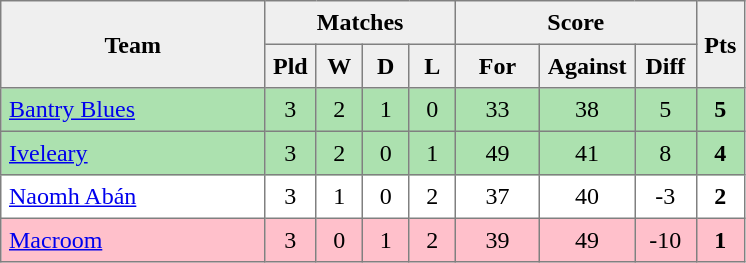<table style=border-collapse:collapse border=1 cellspacing=0 cellpadding=5>
<tr align=center bgcolor=#efefef>
<th rowspan=2 width=165>Team</th>
<th colspan=4>Matches</th>
<th colspan=3>Score</th>
<th rowspan=2width=20>Pts</th>
</tr>
<tr align=center bgcolor=#efefef>
<th width=20>Pld</th>
<th width=20>W</th>
<th width=20>D</th>
<th width=20>L</th>
<th width=45>For</th>
<th width=45>Against</th>
<th width=30>Diff</th>
</tr>
<tr align=center style="background:#ACE1AF;">
<td style="text-align:left;"><a href='#'>Bantry Blues</a></td>
<td>3</td>
<td>2</td>
<td>1</td>
<td>0</td>
<td>33</td>
<td>38</td>
<td>5</td>
<td><strong>5</strong></td>
</tr>
<tr align=center style="background:#ACE1AF;">
<td style="text-align:left;"><a href='#'>Iveleary</a></td>
<td>3</td>
<td>2</td>
<td>0</td>
<td>1</td>
<td>49</td>
<td>41</td>
<td>8</td>
<td><strong>4</strong></td>
</tr>
<tr align=center>
<td style="text-align:left;"><a href='#'>Naomh Abán</a></td>
<td>3</td>
<td>1</td>
<td>0</td>
<td>2</td>
<td>37</td>
<td>40</td>
<td>-3</td>
<td><strong>2</strong></td>
</tr>
<tr align=center style="background:#FFC0CB;">
<td style="text-align:left;"><a href='#'>Macroom</a></td>
<td>3</td>
<td>0</td>
<td>1</td>
<td>2</td>
<td>39</td>
<td>49</td>
<td>-10</td>
<td><strong>1</strong></td>
</tr>
</table>
